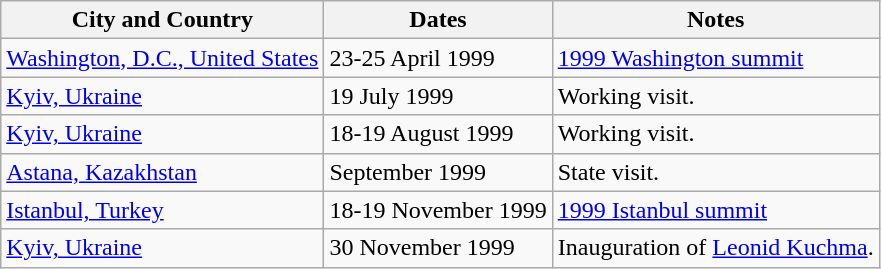<table class="wikitable">
<tr>
<th rowspan="1">City and Country</th>
<th rowspan="1">Dates</th>
<th rowspan="1">Notes</th>
</tr>
<tr>
<td> <a href='#'>Washington, D.C., United States</a></td>
<td>23-25 April 1999</td>
<td><a href='#'>1999 Washington summit</a></td>
</tr>
<tr>
<td> <a href='#'>Kyiv, Ukraine</a></td>
<td>19 July 1999</td>
<td>Working visit.</td>
</tr>
<tr>
<td> <a href='#'>Kyiv, Ukraine</a></td>
<td>18-19 August 1999</td>
<td>Working visit.</td>
</tr>
<tr>
<td> <a href='#'>Astana, Kazakhstan</a></td>
<td>September 1999</td>
<td>State visit.</td>
</tr>
<tr>
<td> <a href='#'>Istanbul, Turkey</a></td>
<td>18-19 November 1999</td>
<td><a href='#'>1999 Istanbul summit</a></td>
</tr>
<tr>
<td> <a href='#'>Kyiv, Ukraine</a></td>
<td>30 November 1999</td>
<td>Inauguration of <a href='#'>Leonid Kuchma</a>.</td>
</tr>
</table>
